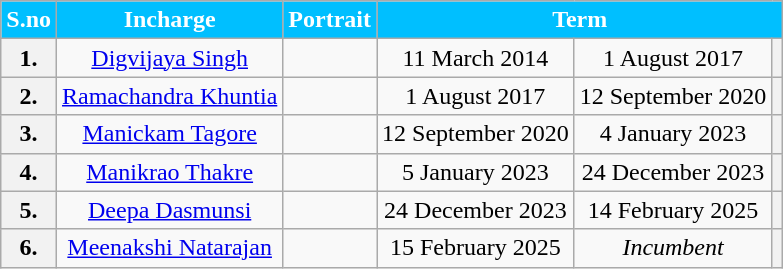<table class="wikitable sortable" style="text-align:center;">
<tr>
<th Style="background-color:#00BFFF; color:white">S.no</th>
<th Style="background-color:#00BFFF; color:white">Incharge</th>
<th Style="background-color:#00BFFF; color:white">Portrait</th>
<th Style="background-color:#00BFFF; color:white" colspan=3>Term</th>
</tr>
<tr>
<th>1.</th>
<td><a href='#'>Digvijaya Singh</a></td>
<td></td>
<td>11 March 2014</td>
<td>1 August 2017</td>
<th></th>
</tr>
<tr>
<th>2.</th>
<td><a href='#'>Ramachandra Khuntia</a></td>
<td></td>
<td>1 August 2017</td>
<td>12 September 2020</td>
<th></th>
</tr>
<tr>
<th>3.</th>
<td><a href='#'>Manickam Tagore</a></td>
<td></td>
<td>12 September 2020</td>
<td>4 January 2023</td>
<th></th>
</tr>
<tr>
<th>4.</th>
<td><a href='#'>Manikrao Thakre</a></td>
<td></td>
<td>5 January 2023</td>
<td>24 December 2023</td>
<th></th>
</tr>
<tr>
<th>5.</th>
<td><a href='#'>Deepa Dasmunsi</a></td>
<td></td>
<td>24 December 2023</td>
<td>14 February 2025</td>
<th></th>
</tr>
<tr>
<th>6.</th>
<td><a href='#'>Meenakshi Natarajan</a></td>
<td></td>
<td>15 February 2025</td>
<td><em>Incumbent</em><br></td>
<th></th>
</tr>
</table>
